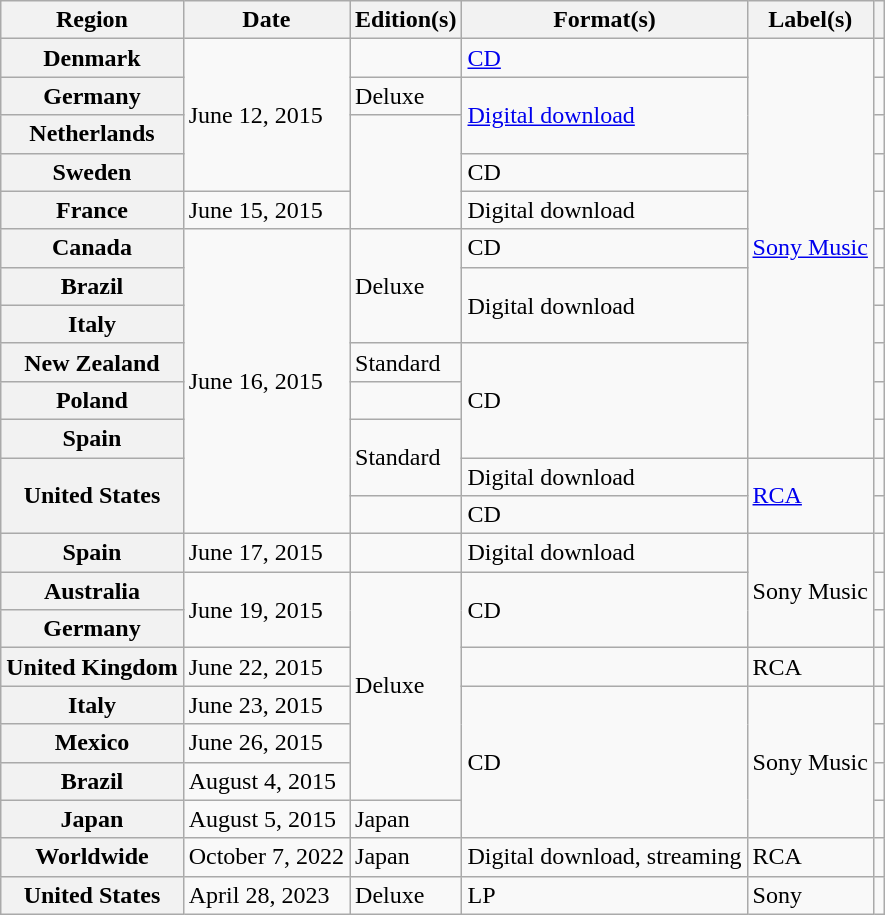<table class="wikitable plainrowheaders">
<tr>
<th align="center">Region</th>
<th align="center">Date</th>
<th align="center">Edition(s)</th>
<th align="center">Format(s)</th>
<th align="center">Label(s)</th>
<th align="center"></th>
</tr>
<tr>
<th scope="row">Denmark</th>
<td rowspan="4">June 12, 2015</td>
<td></td>
<td><a href='#'>CD</a></td>
<td rowspan="11"><a href='#'>Sony Music</a></td>
<td></td>
</tr>
<tr>
<th scope="row">Germany</th>
<td>Deluxe</td>
<td rowspan="2"><a href='#'>Digital download</a></td>
<td></td>
</tr>
<tr>
<th scope="row">Netherlands</th>
<td rowspan="3"></td>
<td></td>
</tr>
<tr>
<th scope="row">Sweden</th>
<td>CD</td>
<td></td>
</tr>
<tr>
<th scope="row">France</th>
<td>June 15, 2015</td>
<td>Digital download</td>
<td></td>
</tr>
<tr>
<th scope="row">Canada</th>
<td rowspan="8">June 16, 2015</td>
<td rowspan="3">Deluxe</td>
<td>CD</td>
<td></td>
</tr>
<tr>
<th scope="row">Brazil</th>
<td rowspan="2">Digital download</td>
<td></td>
</tr>
<tr>
<th scope="row">Italy</th>
<td></td>
</tr>
<tr>
<th scope="row">New Zealand</th>
<td>Standard</td>
<td rowspan="3">CD</td>
<td></td>
</tr>
<tr>
<th scope="row">Poland</th>
<td></td>
<td></td>
</tr>
<tr>
<th scope="row">Spain</th>
<td rowspan="2">Standard</td>
<td></td>
</tr>
<tr>
<th scope="row" rowspan="2">United States</th>
<td>Digital download</td>
<td rowspan="2"><a href='#'>RCA</a></td>
<td></td>
</tr>
<tr>
<td></td>
<td>CD</td>
<td></td>
</tr>
<tr>
<th scope="row">Spain</th>
<td>June 17, 2015</td>
<td></td>
<td>Digital download</td>
<td rowspan="3">Sony Music</td>
<td></td>
</tr>
<tr>
<th scope="row">Australia</th>
<td rowspan="2">June 19, 2015</td>
<td rowspan="6">Deluxe</td>
<td rowspan="2">CD</td>
<td></td>
</tr>
<tr>
<th scope="row">Germany</th>
<td></td>
</tr>
<tr>
<th scope="row">United Kingdom</th>
<td>June 22, 2015</td>
<td></td>
<td>RCA</td>
<td></td>
</tr>
<tr>
<th scope="row">Italy</th>
<td>June 23, 2015</td>
<td rowspan="4">CD</td>
<td rowspan="4">Sony Music</td>
<td></td>
</tr>
<tr>
<th scope="row">Mexico</th>
<td>June 26, 2015</td>
<td></td>
</tr>
<tr>
<th scope="row">Brazil</th>
<td>August 4, 2015</td>
<td></td>
</tr>
<tr>
<th scope="row">Japan</th>
<td>August 5, 2015</td>
<td>Japan</td>
<td></td>
</tr>
<tr>
<th scope="row">Worldwide</th>
<td>October 7, 2022</td>
<td>Japan</td>
<td>Digital download, streaming</td>
<td>RCA</td>
<td></td>
</tr>
<tr>
<th scope="row">United States</th>
<td>April 28, 2023</td>
<td>Deluxe</td>
<td>LP</td>
<td>Sony</td>
<td></td>
</tr>
</table>
